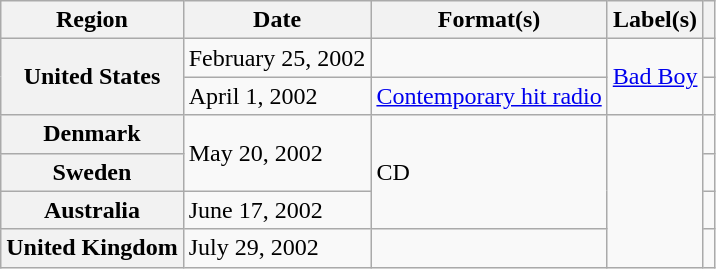<table class="wikitable plainrowheaders">
<tr>
<th scope="col">Region</th>
<th scope="col">Date</th>
<th scope="col">Format(s)</th>
<th scope="col">Label(s)</th>
<th scope="col"></th>
</tr>
<tr>
<th scope="row" rowspan="2">United States</th>
<td>February 25, 2002</td>
<td></td>
<td rowspan="2"><a href='#'>Bad Boy</a></td>
<td></td>
</tr>
<tr>
<td>April 1, 2002</td>
<td><a href='#'>Contemporary hit radio</a></td>
<td></td>
</tr>
<tr>
<th scope="row">Denmark</th>
<td rowspan="2">May 20, 2002</td>
<td rowspan="3">CD</td>
<td rowspan="4"></td>
<td></td>
</tr>
<tr>
<th scope="row">Sweden</th>
<td></td>
</tr>
<tr>
<th scope="row">Australia</th>
<td>June 17, 2002</td>
<td></td>
</tr>
<tr>
<th scope="row">United Kingdom</th>
<td>July 29, 2002</td>
<td></td>
<td></td>
</tr>
</table>
